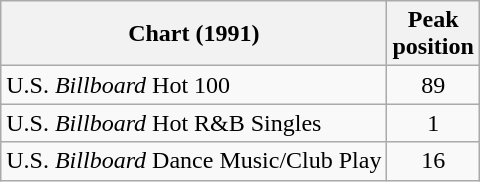<table class="wikitable">
<tr>
<th>Chart (1991)</th>
<th>Peak<br>position</th>
</tr>
<tr>
<td>U.S. <em>Billboard</em> Hot 100</td>
<td style="text-align:center;">89</td>
</tr>
<tr>
<td>U.S. <em>Billboard</em> Hot R&B Singles</td>
<td style="text-align:center;">1</td>
</tr>
<tr>
<td>U.S. <em>Billboard</em> Dance Music/Club Play</td>
<td style="text-align:center;">16</td>
</tr>
</table>
